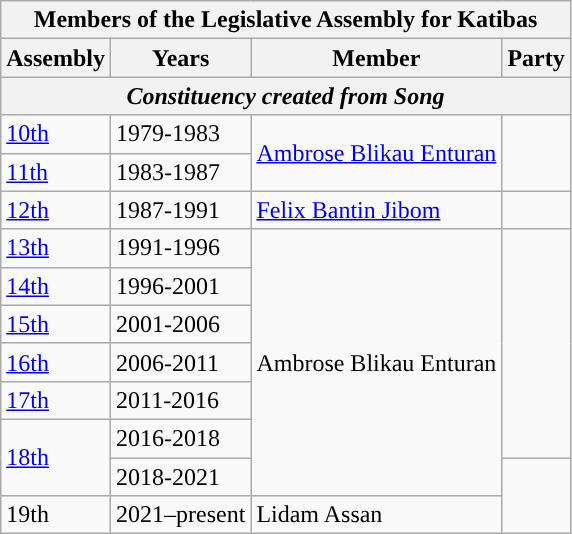<table class=wikitable>
<tr>
<th colspan="4">Members of the Legislative Assembly for Katibas</th>
</tr>
<tr>
<th>Assembly</th>
<th>Years</th>
<th>Member</th>
<th>Party</th>
</tr>
<tr>
<th colspan=4 align=center><em>Constituency created from Song</em></th>
</tr>
<tr>
<td><a href='#'>10th</a></td>
<td>1979-1983</td>
<td rowspan=2><a href='#'>Ambrose Blikau Enturan</a></td>
<td rowspan=2></td>
</tr>
<tr>
<td><a href='#'>11th</a></td>
<td>1983-1987</td>
</tr>
<tr>
<td><a href='#'>12th</a></td>
<td>1987-1991</td>
<td><a href='#'>Felix Bantin Jibom</a></td>
<td></td>
</tr>
<tr>
<td><a href='#'>13th</a></td>
<td>1991-1996</td>
<td rowspan="7">Ambrose Blikau Enturan</td>
<td rowspan=6></td>
</tr>
<tr>
<td><a href='#'>14th</a></td>
<td>1996-2001</td>
</tr>
<tr>
<td><a href='#'>15th</a></td>
<td>2001-2006</td>
</tr>
<tr>
<td><a href='#'>16th</a></td>
<td>2006-2011</td>
</tr>
<tr>
<td><a href='#'>17th</a></td>
<td>2011-2016</td>
</tr>
<tr>
<td rowspan="2"><a href='#'>18th</a></td>
<td>2016-2018</td>
</tr>
<tr>
<td>2018-2021</td>
<td rowspan=2></td>
</tr>
<tr>
<td>19th</td>
<td>2021–present</td>
<td>Lidam Assan</td>
</tr>
</table>
